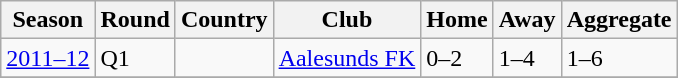<table class="wikitable">
<tr>
<th>Season</th>
<th>Round</th>
<th>Country</th>
<th>Club</th>
<th>Home</th>
<th>Away</th>
<th>Aggregate</th>
</tr>
<tr>
<td><a href='#'>2011–12</a></td>
<td>Q1</td>
<td align=center></td>
<td><a href='#'>Aalesunds FK</a></td>
<td>0–2</td>
<td>1–4</td>
<td>1–6</td>
</tr>
<tr>
</tr>
</table>
